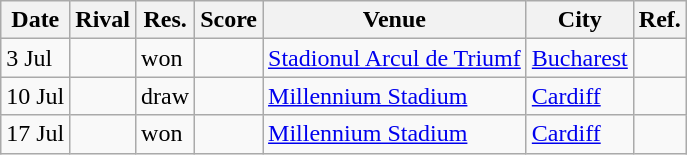<table class=wikitable>
<tr>
<th>Date</th>
<th>Rival</th>
<th>Res.</th>
<th>Score</th>
<th>Venue</th>
<th>City</th>
<th>Ref.</th>
</tr>
<tr>
<td>3 Jul</td>
<td></td>
<td>won</td>
<td></td>
<td><a href='#'>Stadionul Arcul de Triumf</a></td>
<td><a href='#'>Bucharest</a></td>
<td></td>
</tr>
<tr>
<td>10 Jul</td>
<td></td>
<td>draw</td>
<td></td>
<td><a href='#'>Millennium Stadium</a></td>
<td><a href='#'>Cardiff</a></td>
<td></td>
</tr>
<tr>
<td>17 Jul</td>
<td></td>
<td>won</td>
<td></td>
<td><a href='#'>Millennium Stadium</a></td>
<td><a href='#'>Cardiff</a></td>
<td></td>
</tr>
</table>
